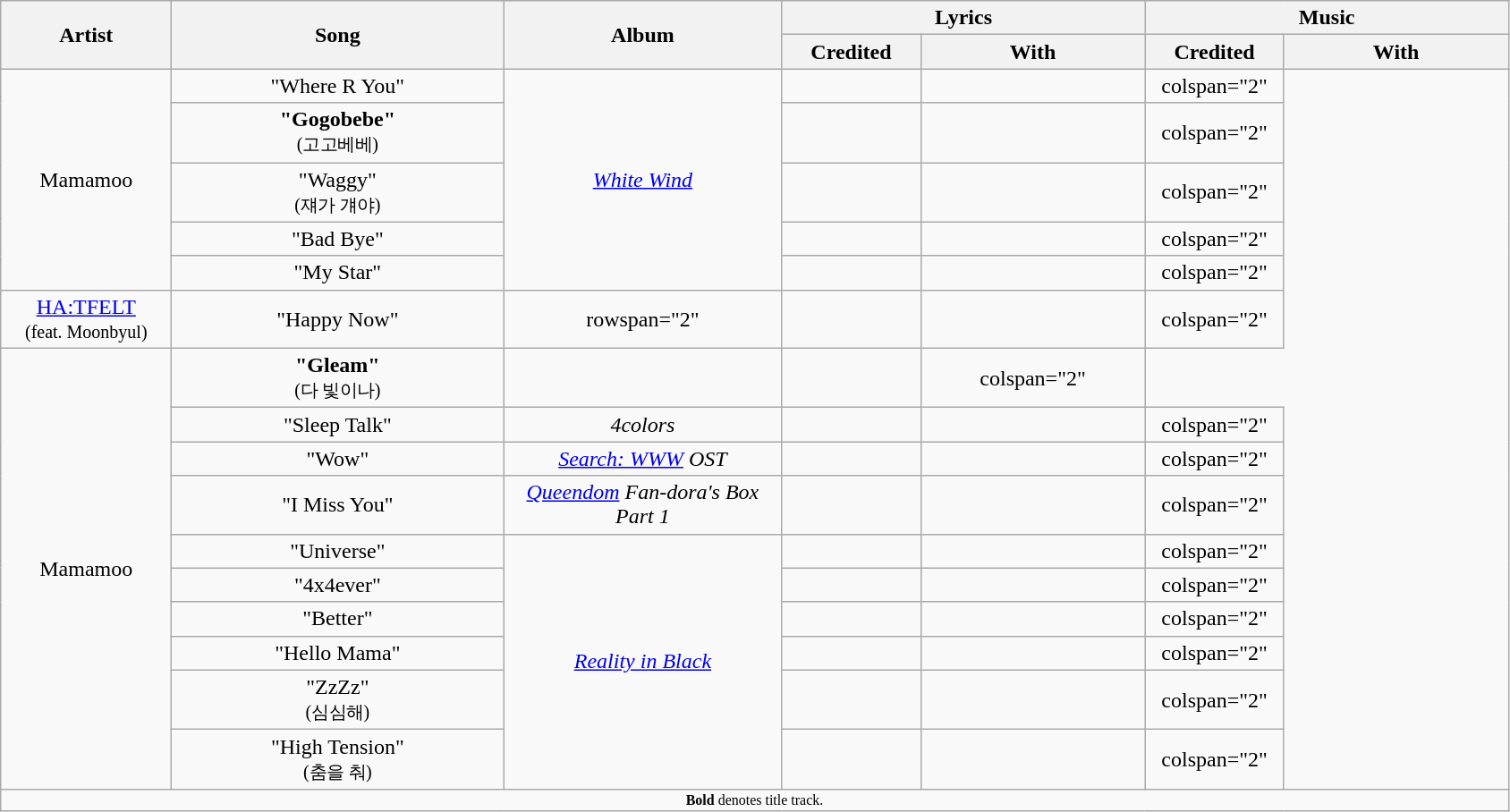<table class="wikitable" style="text-align:center;">
<tr>
<th rowspan="2" style="width:7.5em;">Artist</th>
<th rowspan="2" style="width:15em;">Song</th>
<th rowspan="2" style="width:12.5em;">Album</th>
<th colspan="2" style="width:16em;">Lyrics</th>
<th colspan="2" style="width:16em;">Music</th>
</tr>
<tr>
<th style="width:6em;">Credited</th>
<th style="width:10em;">With</th>
<th style="width:6em;">Credited</th>
<th style="width:10em;">With</th>
</tr>
<tr>
<td rowspan="5">Mamamoo</td>
<td>"Where R You"</td>
<td rowspan="5"><a href='#'><em>White Wind</em></a></td>
<td></td>
<td></td>
<td>colspan="2" </td>
</tr>
<tr>
<td><strong>"Gogobebe"</strong> <br><small>(고고베베)</small></td>
<td></td>
<td></td>
<td>colspan="2" </td>
</tr>
<tr>
<td>"Waggy" <br><small>(쟤가 걔야)</small></td>
<td></td>
<td></td>
<td>colspan="2" </td>
</tr>
<tr>
<td>"Bad Bye"</td>
<td></td>
<td></td>
<td>colspan="2" </td>
</tr>
<tr>
<td>"My Star"</td>
<td></td>
<td></td>
<td>colspan="2" </td>
</tr>
<tr>
<td><a href='#'>HA:TFELT</a> <br><small>(feat. Moonbyul)</small></td>
<td>"Happy Now"</td>
<td>rowspan="2"</td>
<td></td>
<td></td>
<td>colspan="2" </td>
</tr>
<tr>
<td rowspan="10">Mamamoo</td>
<td><strong>"Gleam"</strong> <br><small>(다 빛이나)</small></td>
<td></td>
<td></td>
<td>colspan="2" </td>
</tr>
<tr>
<td>"Sleep Talk"</td>
<td><em>4colors</em></td>
<td></td>
<td></td>
<td>colspan="2" </td>
</tr>
<tr>
<td>"Wow"</td>
<td><em><a href='#'>Search: WWW</a> OST</em></td>
<td></td>
<td></td>
<td>colspan="2" </td>
</tr>
<tr>
<td>"I Miss You"</td>
<td><em><a href='#'>Queendom</a> Fan-dora's Box Part 1</em></td>
<td></td>
<td></td>
<td>colspan="2" </td>
</tr>
<tr>
<td>"Universe"</td>
<td rowspan="6"><em><a href='#'>Reality in Black</a></em></td>
<td></td>
<td></td>
<td>colspan="2" </td>
</tr>
<tr>
<td>"4x4ever"</td>
<td></td>
<td></td>
<td>colspan="2" </td>
</tr>
<tr>
<td>"Better"</td>
<td></td>
<td></td>
<td>colspan="2" </td>
</tr>
<tr>
<td>"Hello Mama"</td>
<td></td>
<td></td>
<td>colspan="2" </td>
</tr>
<tr>
<td>"ZzZz" <br><small>(심심해)</small></td>
<td></td>
<td></td>
<td>colspan="2" </td>
</tr>
<tr>
<td>"High Tension" <br><small>(춤을 춰)</small></td>
<td></td>
<td></td>
<td>colspan="2" </td>
</tr>
<tr>
<td colspan="7" style="text-align:center; font-size:8pt;"><strong>Bold</strong> denotes title track.</td>
</tr>
</table>
